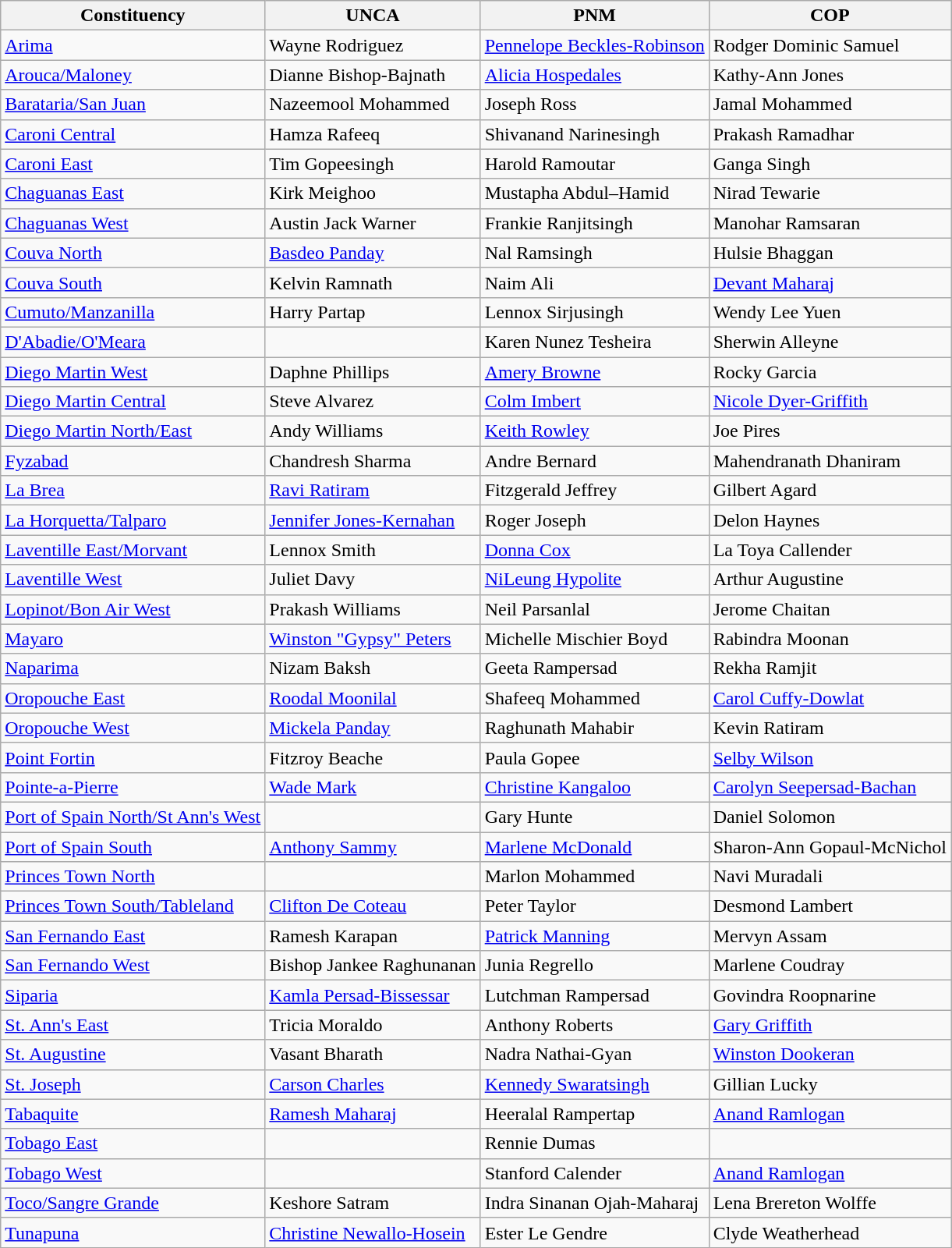<table class="wikitable">
<tr>
<th>Constituency</th>
<th>UNCA</th>
<th>PNM</th>
<th>COP</th>
</tr>
<tr>
<td><a href='#'>Arima</a></td>
<td>Wayne Rodriguez</td>
<td><a href='#'>Pennelope Beckles-Robinson</a></td>
<td>Rodger Dominic Samuel</td>
</tr>
<tr>
<td><a href='#'>Arouca/Maloney</a></td>
<td>Dianne Bishop-Bajnath</td>
<td><a href='#'>Alicia Hospedales</a></td>
<td>Kathy-Ann Jones</td>
</tr>
<tr>
<td><a href='#'>Barataria/San Juan</a></td>
<td>Nazeemool Mohammed</td>
<td>Joseph Ross</td>
<td>Jamal Mohammed</td>
</tr>
<tr>
<td><a href='#'>Caroni Central</a></td>
<td>Hamza Rafeeq</td>
<td>Shivanand Narinesingh</td>
<td>Prakash Ramadhar</td>
</tr>
<tr>
<td><a href='#'>Caroni East</a></td>
<td>Tim Gopeesingh</td>
<td>Harold Ramoutar</td>
<td>Ganga Singh</td>
</tr>
<tr>
<td><a href='#'>Chaguanas East</a></td>
<td>Kirk Meighoo</td>
<td>Mustapha Abdul–Hamid</td>
<td>Nirad Tewarie</td>
</tr>
<tr>
<td><a href='#'>Chaguanas West</a></td>
<td>Austin Jack Warner</td>
<td>Frankie Ranjitsingh</td>
<td>Manohar Ramsaran</td>
</tr>
<tr>
<td><a href='#'>Couva North</a></td>
<td><a href='#'>Basdeo Panday</a></td>
<td>Nal Ramsingh</td>
<td>Hulsie Bhaggan</td>
</tr>
<tr>
<td><a href='#'>Couva South</a></td>
<td>Kelvin Ramnath</td>
<td>Naim Ali</td>
<td><a href='#'>Devant Maharaj</a></td>
</tr>
<tr>
<td><a href='#'>Cumuto/Manzanilla</a></td>
<td>Harry Partap</td>
<td>Lennox Sirjusingh</td>
<td>Wendy Lee Yuen</td>
</tr>
<tr>
<td><a href='#'>D'Abadie/O'Meara</a></td>
<td></td>
<td>Karen Nunez Tesheira</td>
<td>Sherwin Alleyne</td>
</tr>
<tr>
<td><a href='#'>Diego Martin West</a></td>
<td>Daphne Phillips</td>
<td><a href='#'>Amery Browne</a></td>
<td>Rocky Garcia</td>
</tr>
<tr>
<td><a href='#'>Diego Martin Central</a></td>
<td>Steve Alvarez</td>
<td><a href='#'>Colm Imbert</a></td>
<td><a href='#'>Nicole Dyer-Griffith</a></td>
</tr>
<tr>
<td><a href='#'>Diego Martin North/East</a></td>
<td>Andy Williams</td>
<td><a href='#'>Keith Rowley</a></td>
<td>Joe Pires</td>
</tr>
<tr>
<td><a href='#'>Fyzabad</a></td>
<td>Chandresh Sharma</td>
<td>Andre Bernard</td>
<td>Mahendranath Dhaniram</td>
</tr>
<tr>
<td><a href='#'>La Brea</a></td>
<td><a href='#'>Ravi Ratiram</a></td>
<td>Fitzgerald Jeffrey</td>
<td>Gilbert Agard</td>
</tr>
<tr>
<td><a href='#'>La Horquetta/Talparo</a></td>
<td><a href='#'>Jennifer Jones-Kernahan</a></td>
<td>Roger Joseph</td>
<td>Delon Haynes</td>
</tr>
<tr>
<td><a href='#'>Laventille East/Morvant</a></td>
<td>Lennox Smith</td>
<td><a href='#'>Donna Cox</a></td>
<td>La Toya Callender</td>
</tr>
<tr>
<td><a href='#'>Laventille West</a></td>
<td>Juliet Davy</td>
<td><a href='#'>NiLeung Hypolite</a></td>
<td>Arthur Augustine</td>
</tr>
<tr>
<td><a href='#'>Lopinot/Bon Air West</a></td>
<td>Prakash Williams</td>
<td>Neil Parsanlal</td>
<td>Jerome Chaitan</td>
</tr>
<tr>
<td><a href='#'>Mayaro</a></td>
<td><a href='#'>Winston "Gypsy" Peters</a></td>
<td>Michelle Mischier Boyd</td>
<td>Rabindra Moonan</td>
</tr>
<tr>
<td><a href='#'>Naparima</a></td>
<td>Nizam Baksh</td>
<td>Geeta Rampersad</td>
<td>Rekha Ramjit</td>
</tr>
<tr>
<td><a href='#'>Oropouche East</a></td>
<td><a href='#'>Roodal Moonilal</a></td>
<td>Shafeeq Mohammed</td>
<td><a href='#'>Carol Cuffy-Dowlat</a></td>
</tr>
<tr>
<td><a href='#'>Oropouche West</a></td>
<td><a href='#'>Mickela Panday</a></td>
<td>Raghunath Mahabir</td>
<td>Kevin Ratiram</td>
</tr>
<tr>
<td><a href='#'>Point Fortin</a></td>
<td>Fitzroy Beache</td>
<td>Paula Gopee</td>
<td><a href='#'>Selby Wilson</a></td>
</tr>
<tr>
<td><a href='#'>Pointe-a-Pierre</a></td>
<td><a href='#'>Wade Mark</a></td>
<td><a href='#'>Christine Kangaloo</a></td>
<td><a href='#'>Carolyn Seepersad-Bachan</a></td>
</tr>
<tr>
<td><a href='#'>Port of Spain North/St Ann's West</a></td>
<td></td>
<td>Gary Hunte</td>
<td>Daniel Solomon</td>
</tr>
<tr>
<td><a href='#'>Port of Spain South</a></td>
<td><a href='#'>Anthony Sammy</a></td>
<td><a href='#'>Marlene McDonald</a></td>
<td>Sharon-Ann Gopaul-McNichol</td>
</tr>
<tr>
<td><a href='#'>Princes Town North</a></td>
<td></td>
<td>Marlon Mohammed</td>
<td>Navi Muradali</td>
</tr>
<tr>
<td><a href='#'>Princes Town South/Tableland</a></td>
<td><a href='#'>Clifton De Coteau</a></td>
<td>Peter Taylor</td>
<td>Desmond Lambert</td>
</tr>
<tr>
<td><a href='#'>San Fernando East</a></td>
<td>Ramesh Karapan</td>
<td><a href='#'>Patrick Manning</a></td>
<td>Mervyn Assam</td>
</tr>
<tr>
<td><a href='#'>San Fernando West</a></td>
<td>Bishop Jankee Raghunanan</td>
<td>Junia Regrello</td>
<td>Marlene Coudray</td>
</tr>
<tr>
<td><a href='#'>Siparia</a></td>
<td><a href='#'>Kamla Persad-Bissessar</a></td>
<td>Lutchman Rampersad</td>
<td>Govindra Roopnarine</td>
</tr>
<tr>
<td><a href='#'>St. Ann's East</a></td>
<td>Tricia Moraldo</td>
<td>Anthony Roberts</td>
<td><a href='#'>Gary Griffith</a></td>
</tr>
<tr>
<td><a href='#'>St. Augustine</a></td>
<td>Vasant Bharath</td>
<td>Nadra Nathai-Gyan</td>
<td><a href='#'>Winston Dookeran</a></td>
</tr>
<tr>
<td><a href='#'>St. Joseph</a></td>
<td><a href='#'>Carson Charles</a></td>
<td><a href='#'>Kennedy Swaratsingh</a></td>
<td>Gillian Lucky</td>
</tr>
<tr>
<td><a href='#'>Tabaquite</a></td>
<td><a href='#'>Ramesh Maharaj</a></td>
<td>Heeralal Rampertap</td>
<td><a href='#'>Anand Ramlogan</a></td>
</tr>
<tr>
<td><a href='#'>Tobago East</a></td>
<td></td>
<td>Rennie Dumas</td>
<td></td>
</tr>
<tr>
<td><a href='#'>Tobago West</a></td>
<td></td>
<td>Stanford Calender</td>
<td><a href='#'>Anand Ramlogan</a></td>
</tr>
<tr>
<td><a href='#'>Toco/Sangre Grande</a></td>
<td>Keshore Satram</td>
<td>Indra Sinanan Ojah-Maharaj</td>
<td>Lena Brereton Wolffe</td>
</tr>
<tr>
<td><a href='#'>Tunapuna</a></td>
<td><a href='#'>Christine Newallo-Hosein</a></td>
<td>Ester Le Gendre</td>
<td>Clyde Weatherhead</td>
</tr>
</table>
